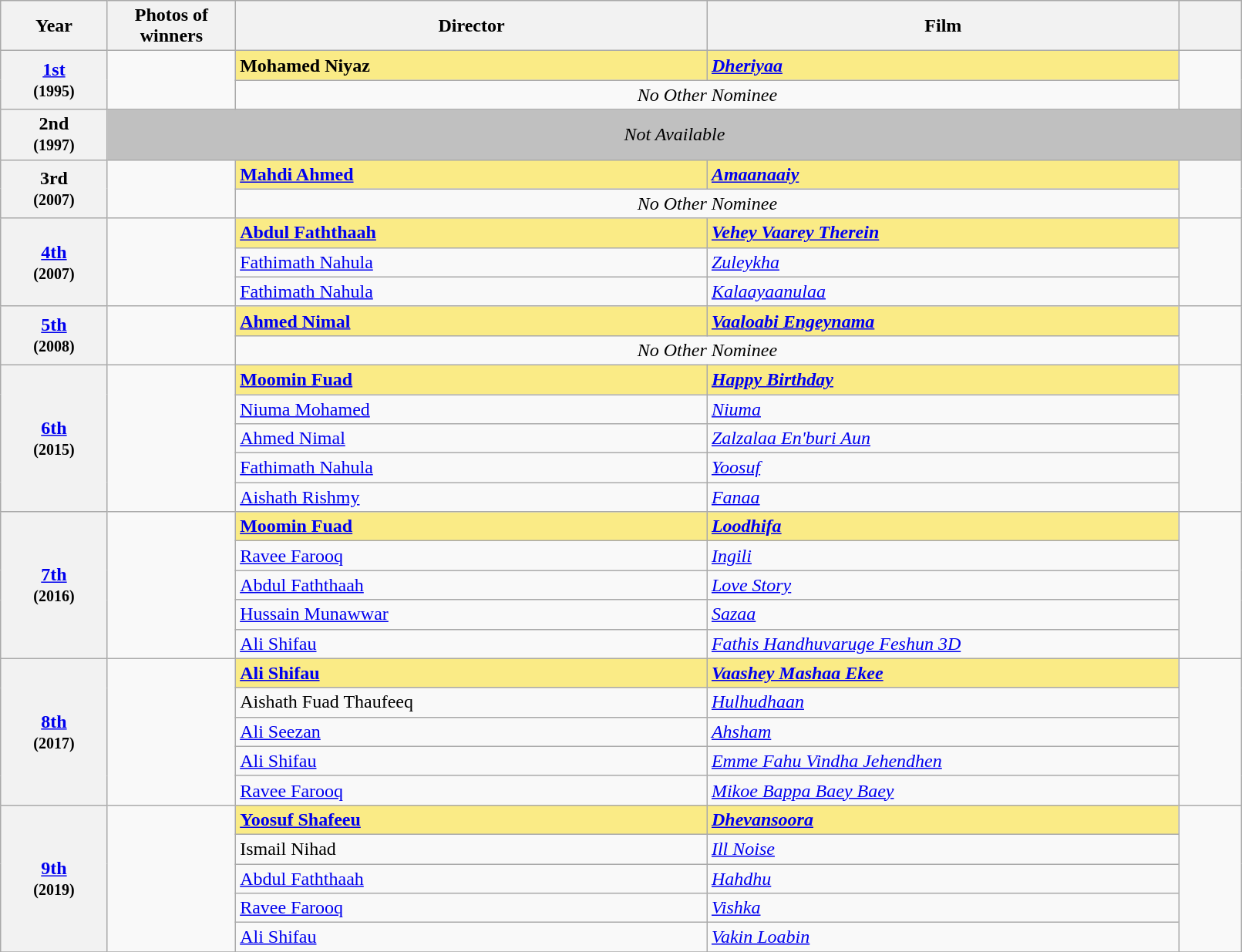<table class="wikitable sortable" style="width:85%; text-align:left;">
<tr>
<th scope="col" style="width:3%; text-align:center;">Year</th>
<th scope="col" style="width:3%;text-align:center;">Photos of winners</th>
<th scope="col" style="width:15%;text-align:center;">Director</th>
<th scope="col" style="width:15%;text-align:center;">Film</th>
<th scope="col" style="width:2%" class="unsortable"></th>
</tr>
<tr>
<th scope="row" rowspan=2 style="text-align:center"><a href='#'>1st</a><br><small>(1995)</small></th>
<td rowspan=2 style="text-align:center"></td>
<td style="background:#FAEB86;"><strong>Mohamed Niyaz</strong></td>
<td style="background:#FAEB86;"><strong><em><a href='#'>Dheriyaa</a></em></strong></td>
<td rowspan=2 style="text-align: center;"></td>
</tr>
<tr>
<td colspan=2 style="text-align:center"><em>No Other Nominee</em></td>
</tr>
<tr>
<th scope="row" style="text-align:center">2nd<br><small>(1997)</small></th>
<td bgcolor="#C0C0C0" align="center" colspan="4"><em>Not Available</em></td>
</tr>
<tr>
<th scope="row" rowspan=2 style="text-align:center">3rd<br><small>(2007)</small></th>
<td rowspan=2 style="text-align:center"></td>
<td style="background:#FAEB86;"><strong><a href='#'>Mahdi Ahmed</a></strong></td>
<td style="background:#FAEB86;"><strong><em><a href='#'>Amaanaaiy</a></em></strong></td>
<td rowspan=2 style="text-align: center;"></td>
</tr>
<tr>
<td colspan=2 style="text-align:center"><em>No Other Nominee</em></td>
</tr>
<tr>
<th scope="row" rowspan=3 style="text-align:center"><a href='#'>4th</a><br><small>(2007)</small></th>
<td rowspan=3 style="text-align:center"></td>
<td style="background:#FAEB86;"><strong>  <a href='#'>Abdul Faththaah</a></strong></td>
<td style="background:#FAEB86;"><strong><em><a href='#'>Vehey Vaarey Therein</a></em></strong></td>
<td rowspan=3 style="text-align: center;"></td>
</tr>
<tr>
<td><a href='#'>Fathimath Nahula</a></td>
<td><em><a href='#'>Zuleykha</a></em></td>
</tr>
<tr>
<td><a href='#'>Fathimath Nahula</a></td>
<td><em><a href='#'>Kalaayaanulaa</a></em></td>
</tr>
<tr>
<th scope="row" rowspan=2 style="text-align:center"><a href='#'>5th</a><br><small>(2008)</small></th>
<td rowspan=2 style="text-align:center"></td>
<td style="background:#FAEB86;"><strong><a href='#'>Ahmed Nimal</a></strong></td>
<td style="background:#FAEB86;"><strong><em><a href='#'>Vaaloabi Engeynama</a></em></strong></td>
<td rowspan=2 style="text-align: center;"></td>
</tr>
<tr>
<td colspan=2 style="text-align:center"><em>No Other Nominee</em></td>
</tr>
<tr>
<th scope="row" rowspan=5 style="text-align:center"><a href='#'>6th</a><br><small>(2015)</small></th>
<td rowspan=5 style="text-align:center"></td>
<td style="background:#FAEB86;"><strong><a href='#'>Moomin Fuad</a> </strong></td>
<td style="background:#FAEB86;"><strong><em><a href='#'>Happy Birthday</a></em></strong></td>
<td rowspan=5 style="text-align: center;"></td>
</tr>
<tr>
<td><a href='#'>Niuma Mohamed</a></td>
<td><em><a href='#'>Niuma</a></em></td>
</tr>
<tr>
<td><a href='#'>Ahmed Nimal</a></td>
<td><em><a href='#'>Zalzalaa En'buri Aun</a></em></td>
</tr>
<tr>
<td><a href='#'>Fathimath Nahula</a></td>
<td><em><a href='#'>Yoosuf</a></em></td>
</tr>
<tr>
<td><a href='#'>Aishath Rishmy</a></td>
<td><em><a href='#'>Fanaa</a></em></td>
</tr>
<tr>
<th scope="row" rowspan=5 style="text-align:center"><a href='#'>7th</a><br><small>(2016)</small></th>
<td rowspan=5 style="text-align:center"></td>
<td style="background:#FAEB86;"><strong><a href='#'>Moomin Fuad</a> </strong></td>
<td style="background:#FAEB86;"><strong><em><a href='#'>Loodhifa</a></em></strong></td>
<td rowspan=5 style="text-align: center;"></td>
</tr>
<tr>
<td><a href='#'>Ravee Farooq</a></td>
<td><em><a href='#'>Ingili</a></em></td>
</tr>
<tr>
<td><a href='#'>Abdul Faththaah</a></td>
<td><em><a href='#'>Love Story</a></em></td>
</tr>
<tr>
<td><a href='#'>Hussain Munawwar</a></td>
<td><em><a href='#'>Sazaa</a></em></td>
</tr>
<tr>
<td><a href='#'>Ali Shifau</a></td>
<td><em><a href='#'>Fathis Handhuvaruge Feshun 3D</a></em></td>
</tr>
<tr>
<th scope="row" rowspan=5 style="text-align:center"><a href='#'>8th</a><br><small>(2017)</small></th>
<td rowspan=5 style="text-align:center"></td>
<td style="background:#FAEB86;"><strong><a href='#'>Ali Shifau</a> </strong></td>
<td style="background:#FAEB86;"><strong><em><a href='#'>Vaashey Mashaa Ekee</a></em></strong></td>
<td rowspan=5 style="text-align: center;"></td>
</tr>
<tr>
<td>Aishath Fuad Thaufeeq</td>
<td><em><a href='#'>Hulhudhaan</a></em></td>
</tr>
<tr>
<td><a href='#'>Ali Seezan</a></td>
<td><em><a href='#'>Ahsham</a></em></td>
</tr>
<tr>
<td><a href='#'>Ali Shifau</a></td>
<td><em><a href='#'>Emme Fahu Vindha Jehendhen</a></em></td>
</tr>
<tr>
<td><a href='#'>Ravee Farooq</a></td>
<td><em><a href='#'>Mikoe Bappa Baey Baey</a></em></td>
</tr>
<tr>
<th scope="row" rowspan=5 style="text-align:center"><a href='#'>9th</a><br><small>(2019)</small></th>
<td rowspan=5 style="text-align:center"></td>
<td style="background:#FAEB86;"><strong><a href='#'>Yoosuf Shafeeu</a></strong></td>
<td style="background:#FAEB86;"><strong><em><a href='#'>Dhevansoora</a></em></strong></td>
<td rowspan=5 style="text-align: center;"></td>
</tr>
<tr>
<td>Ismail Nihad</td>
<td><em><a href='#'>Ill Noise</a></em></td>
</tr>
<tr>
<td><a href='#'>Abdul Faththaah</a></td>
<td><em><a href='#'>Hahdhu</a></em></td>
</tr>
<tr>
<td><a href='#'>Ravee Farooq</a></td>
<td><em><a href='#'>Vishka</a></em></td>
</tr>
<tr>
<td><a href='#'>Ali Shifau</a></td>
<td><em><a href='#'>Vakin Loabin</a></em></td>
</tr>
<tr>
</tr>
</table>
